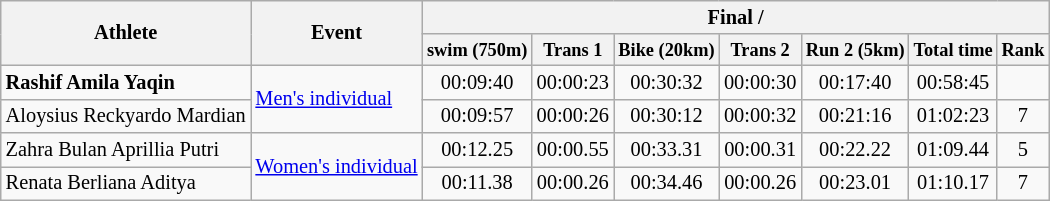<table class="wikitable" style="font-size:85%">
<tr>
<th rowspan=2>Athlete</th>
<th rowspan=2>Event</th>
<th colspan=7>Final / </th>
</tr>
<tr style="font-size:90%">
<th>swim (750m)</th>
<th>Trans 1</th>
<th>Bike (20km)</th>
<th>Trans 2</th>
<th>Run 2 (5km)</th>
<th>Total time</th>
<th>Rank</th>
</tr>
<tr align=center>
<td align=left><strong>Rashif Amila Yaqin</strong></td>
<td align=left rowspan="2"><a href='#'>Men's individual</a></td>
<td>00:09:40</td>
<td>00:00:23</td>
<td>00:30:32</td>
<td>00:00:30</td>
<td>00:17:40</td>
<td>00:58:45</td>
<td></td>
</tr>
<tr align=center>
<td align=left>Aloysius Reckyardo Mardian</td>
<td>00:09:57</td>
<td>00:00:26</td>
<td>00:30:12</td>
<td>00:00:32</td>
<td>00:21:16</td>
<td>01:02:23</td>
<td>7</td>
</tr>
<tr align=center>
<td align=left>Zahra Bulan Aprillia Putri</td>
<td align=left rowspan="2"><a href='#'>Women's individual</a></td>
<td>00:12.25</td>
<td>00:00.55</td>
<td>00:33.31</td>
<td>00:00.31</td>
<td>00:22.22</td>
<td>01:09.44</td>
<td>5</td>
</tr>
<tr align=center>
<td align=left>Renata Berliana Aditya</td>
<td>00:11.38</td>
<td>00:00.26</td>
<td>00:34.46</td>
<td>00:00.26</td>
<td>00:23.01</td>
<td>01:10.17</td>
<td>7</td>
</tr>
</table>
